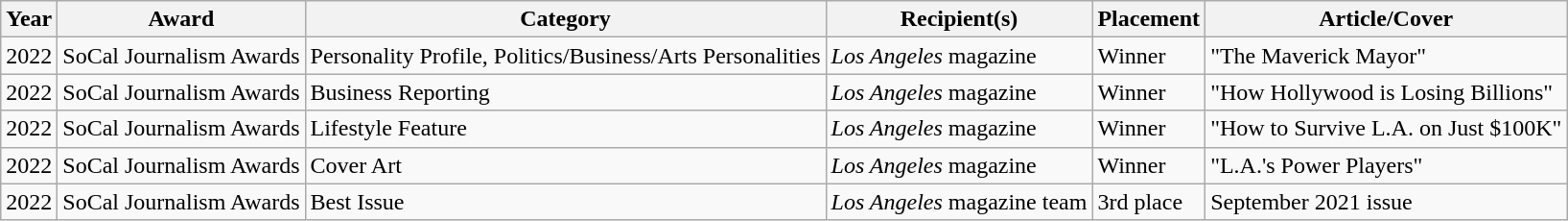<table class="wikitable sortable">
<tr>
<th>Year</th>
<th>Award</th>
<th>Category</th>
<th>Recipient(s)</th>
<th>Placement</th>
<th>Article/Cover</th>
</tr>
<tr>
<td>2022</td>
<td>SoCal Journalism Awards</td>
<td>Personality Profile, Politics/Business/Arts Personalities</td>
<td><em>Los Angeles</em> magazine</td>
<td>Winner</td>
<td>"The Maverick Mayor"</td>
</tr>
<tr>
<td>2022</td>
<td>SoCal Journalism Awards</td>
<td>Business Reporting</td>
<td><em>Los Angeles</em> magazine</td>
<td>Winner</td>
<td>"How Hollywood is Losing Billions"</td>
</tr>
<tr>
<td>2022</td>
<td>SoCal Journalism Awards</td>
<td>Lifestyle Feature</td>
<td><em>Los Angeles</em> magazine</td>
<td>Winner</td>
<td>"How to Survive L.A. on Just $100K"</td>
</tr>
<tr>
<td>2022</td>
<td>SoCal Journalism Awards</td>
<td>Cover Art</td>
<td><em>Los Angeles</em> magazine</td>
<td>Winner</td>
<td>"L.A.'s Power Players"</td>
</tr>
<tr>
<td>2022</td>
<td>SoCal Journalism Awards</td>
<td>Best Issue</td>
<td><em>Los Angeles</em> magazine team</td>
<td>3rd place</td>
<td>September 2021 issue</td>
</tr>
</table>
